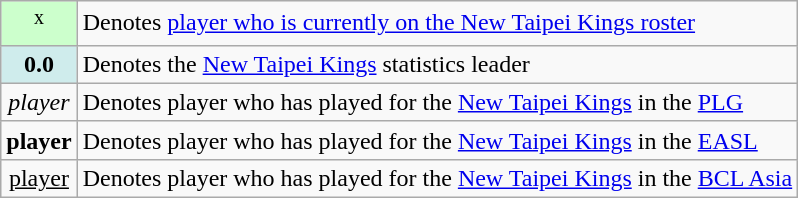<table class="wikitable">
<tr>
<td align="center" bgcolor="#CCFFCC" width="20"><sup>x</sup></td>
<td>Denotes <a href='#'>player who is currently on the New Taipei Kings roster</a></td>
</tr>
<tr>
<td align="center" bgcolor="#CFECEC" width="20"><strong>0.0</strong></td>
<td>Denotes the <a href='#'>New Taipei Kings</a> statistics leader</td>
</tr>
<tr>
<td align="center" width="20"><em>player</em></td>
<td>Denotes player who has played for the <a href='#'>New Taipei Kings</a> in the <a href='#'>PLG</a></td>
</tr>
<tr>
<td align="center" width="20"><strong>player</strong></td>
<td>Denotes player who has played for the <a href='#'>New Taipei Kings</a> in the <a href='#'>EASL</a></td>
</tr>
<tr>
<td align="center" width="20"><u>player</u></td>
<td>Denotes player who has played for the <a href='#'>New Taipei Kings</a> in the <a href='#'>BCL Asia</a><br></td>
</tr>
</table>
